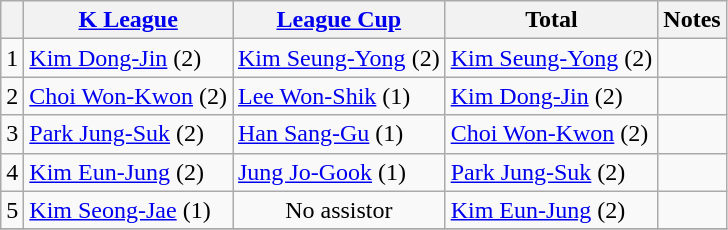<table class="wikitable" style="text-align:center">
<tr>
<th></th>
<th><a href='#'>K League</a></th>
<th><a href='#'>League Cup</a></th>
<th>Total</th>
<th>Notes</th>
</tr>
<tr>
<td>1</td>
<td align=left> <a href='#'>Kim Dong-Jin</a> (2)</td>
<td align=left> <a href='#'>Kim Seung-Yong</a> (2)</td>
<td align=left> <a href='#'>Kim Seung-Yong</a> (2)</td>
<td></td>
</tr>
<tr>
<td>2</td>
<td align=left> <a href='#'>Choi Won-Kwon</a> (2)</td>
<td align=left> <a href='#'>Lee Won-Shik</a> (1)</td>
<td align=left> <a href='#'>Kim Dong-Jin</a> (2)</td>
<td></td>
</tr>
<tr>
<td>3</td>
<td align=left> <a href='#'>Park Jung-Suk</a> (2)</td>
<td align=left> <a href='#'>Han Sang-Gu</a> (1)</td>
<td align=left> <a href='#'>Choi Won-Kwon</a> (2)</td>
<td></td>
</tr>
<tr>
<td>4</td>
<td align=left> <a href='#'>Kim Eun-Jung</a> (2)</td>
<td align=left> <a href='#'>Jung Jo-Gook</a> (1)</td>
<td align=left> <a href='#'>Park Jung-Suk</a> (2)</td>
<td></td>
</tr>
<tr>
<td>5</td>
<td align=left> <a href='#'>Kim Seong-Jae</a> (1)</td>
<td>No assistor</td>
<td align=left> <a href='#'>Kim Eun-Jung</a> (2)</td>
<td></td>
</tr>
<tr>
</tr>
</table>
